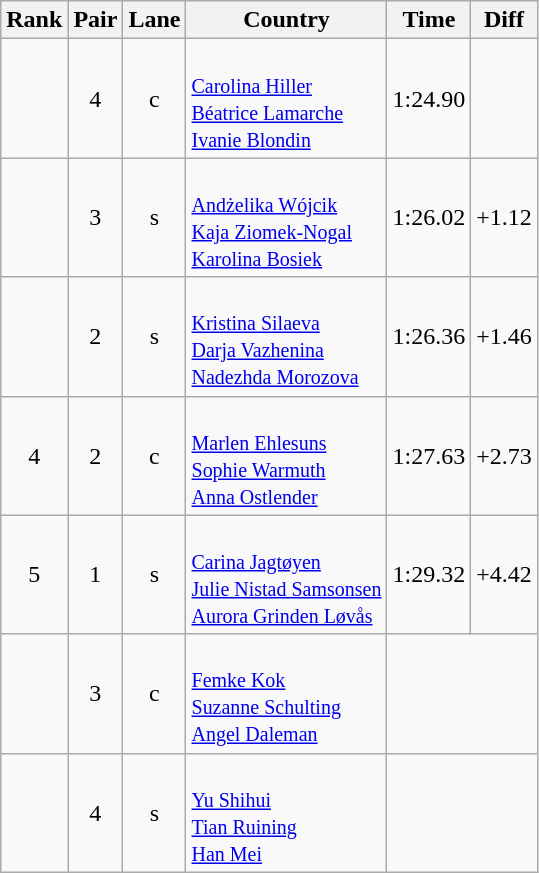<table class="wikitable sortable" style="text-align:center">
<tr>
<th>Rank</th>
<th>Pair</th>
<th>Lane</th>
<th>Country</th>
<th>Time</th>
<th>Diff</th>
</tr>
<tr>
<td></td>
<td>4</td>
<td>c</td>
<td align=left><br><small><a href='#'>Carolina Hiller</a><br><a href='#'>Béatrice Lamarche</a><br><a href='#'>Ivanie Blondin</a></small></td>
<td>1:24.90</td>
<td></td>
</tr>
<tr>
<td></td>
<td>3</td>
<td>s</td>
<td align=left><br><small><a href='#'>Andżelika Wójcik</a><br><a href='#'>Kaja Ziomek-Nogal</a><br><a href='#'>Karolina Bosiek</a></small></td>
<td>1:26.02</td>
<td>+1.12</td>
</tr>
<tr>
<td></td>
<td>2</td>
<td>s</td>
<td align=left><br><small><a href='#'>Kristina Silaeva</a><br><a href='#'>Darja Vazhenina</a><br><a href='#'>Nadezhda Morozova</a></small></td>
<td>1:26.36</td>
<td>+1.46</td>
</tr>
<tr>
<td>4</td>
<td>2</td>
<td>c</td>
<td align=left><br><small><a href='#'>Marlen Ehlesuns</a><br><a href='#'>Sophie Warmuth</a><br><a href='#'>Anna Ostlender</a></small></td>
<td>1:27.63</td>
<td>+2.73</td>
</tr>
<tr>
<td>5</td>
<td>1</td>
<td>s</td>
<td align=left><br><small><a href='#'>Carina Jagtøyen</a><br><a href='#'>Julie Nistad Samsonsen</a><br><a href='#'>Aurora Grinden Løvås</a></small></td>
<td>1:29.32</td>
<td>+4.42</td>
</tr>
<tr>
<td></td>
<td>3</td>
<td>c</td>
<td align=left><br><small><a href='#'>Femke Kok</a><br><a href='#'>Suzanne Schulting</a><br><a href='#'>Angel Daleman</a></small></td>
<td colspan=2></td>
</tr>
<tr>
<td></td>
<td>4</td>
<td>s</td>
<td align=left><br><small><a href='#'>Yu Shihui</a><br><a href='#'>Tian Ruining</a><br><a href='#'>Han Mei</a></small></td>
<td colspan=2></td>
</tr>
</table>
